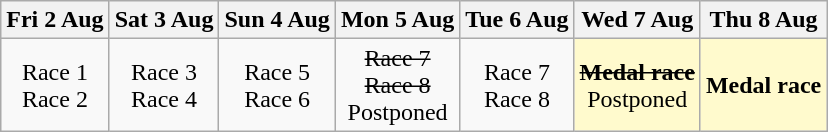<table class="wikitable" style="text-align: center;">
<tr>
<th>Fri 2 Aug</th>
<th>Sat 3 Aug</th>
<th>Sun 4 Aug</th>
<th>Mon 5 Aug</th>
<th>Tue 6 Aug</th>
<th>Wed 7 Aug</th>
<th>Thu 8 Aug</th>
</tr>
<tr>
<td>Race 1<br>Race 2</td>
<td>Race 3<br>Race 4</td>
<td>Race 5<br>Race 6</td>
<td><s>Race 7<br>Race 8</s><br>Postponed</td>
<td>Race 7<br>Race 8</td>
<td style=background:lemonchiffon><s><strong>Medal race</strong></s> <br>Postponed</td>
<td style=background:lemonchiffon><strong>Medal race</strong></td>
</tr>
</table>
